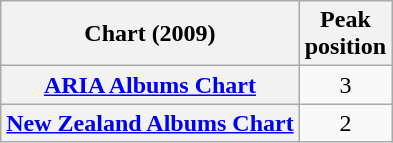<table class="wikitable sortable plainrowheaders">
<tr>
<th scope="col">Chart (2009)</th>
<th scope="col">Peak<br>position</th>
</tr>
<tr>
<th scope="row"><a href='#'>ARIA Albums Chart</a></th>
<td style="text-align:center;">3</td>
</tr>
<tr>
<th scope="row"><a href='#'>New Zealand Albums Chart</a></th>
<td style="text-align:center;">2</td>
</tr>
</table>
